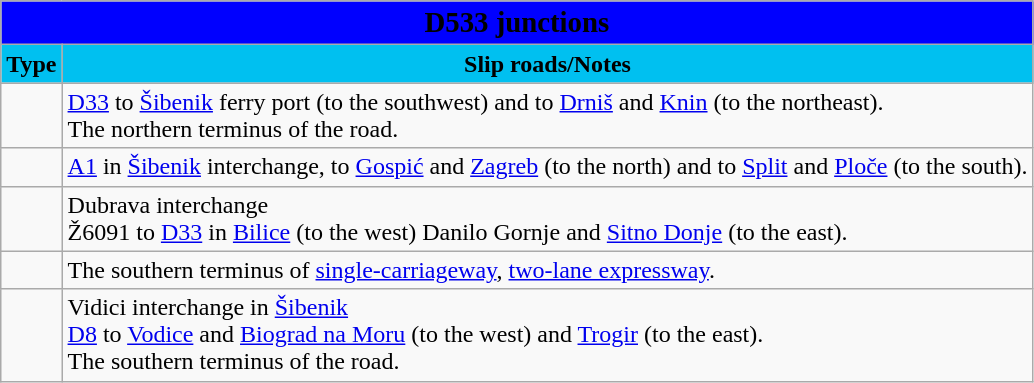<table class="wikitable">
<tr>
<td colspan=2 bgcolor=blue align=center style=margin-top:15><span><big><strong>D533 junctions</strong></big></span></td>
</tr>
<tr>
<td align=center bgcolor=00c0f0><strong>Type</strong></td>
<td align=center bgcolor=00c0f0><strong>Slip roads/Notes</strong></td>
</tr>
<tr>
<td><br></td>
<td> <a href='#'>D33</a> to <a href='#'>Šibenik</a> ferry port (to the southwest) and to <a href='#'>Drniš</a> and <a href='#'>Knin</a> (to the northeast).<br>The northern terminus of the road.</td>
</tr>
<tr>
<td></td>
<td> <a href='#'>A1</a> in <a href='#'>Šibenik</a> interchange, to <a href='#'>Gospić</a> and <a href='#'>Zagreb</a> (to the north) and to <a href='#'>Split</a> and <a href='#'>Ploče</a> (to the south).</td>
</tr>
<tr>
<td></td>
<td>Dubrava interchange<br>Ž6091 to <a href='#'>D33</a> in <a href='#'>Bilice</a> (to the west) Danilo Gornje and <a href='#'>Sitno Donje</a> (to the east).</td>
</tr>
<tr>
<td></td>
<td>The southern terminus of <a href='#'>single-carriageway</a>, <a href='#'>two-lane expressway</a>.</td>
</tr>
<tr>
<td></td>
<td>Vidici interchange in <a href='#'>Šibenik</a><br> <a href='#'>D8</a> to <a href='#'>Vodice</a> and <a href='#'>Biograd na Moru</a> (to the west) and <a href='#'>Trogir</a> (to the east).<br>The southern terminus of the road.</td>
</tr>
</table>
